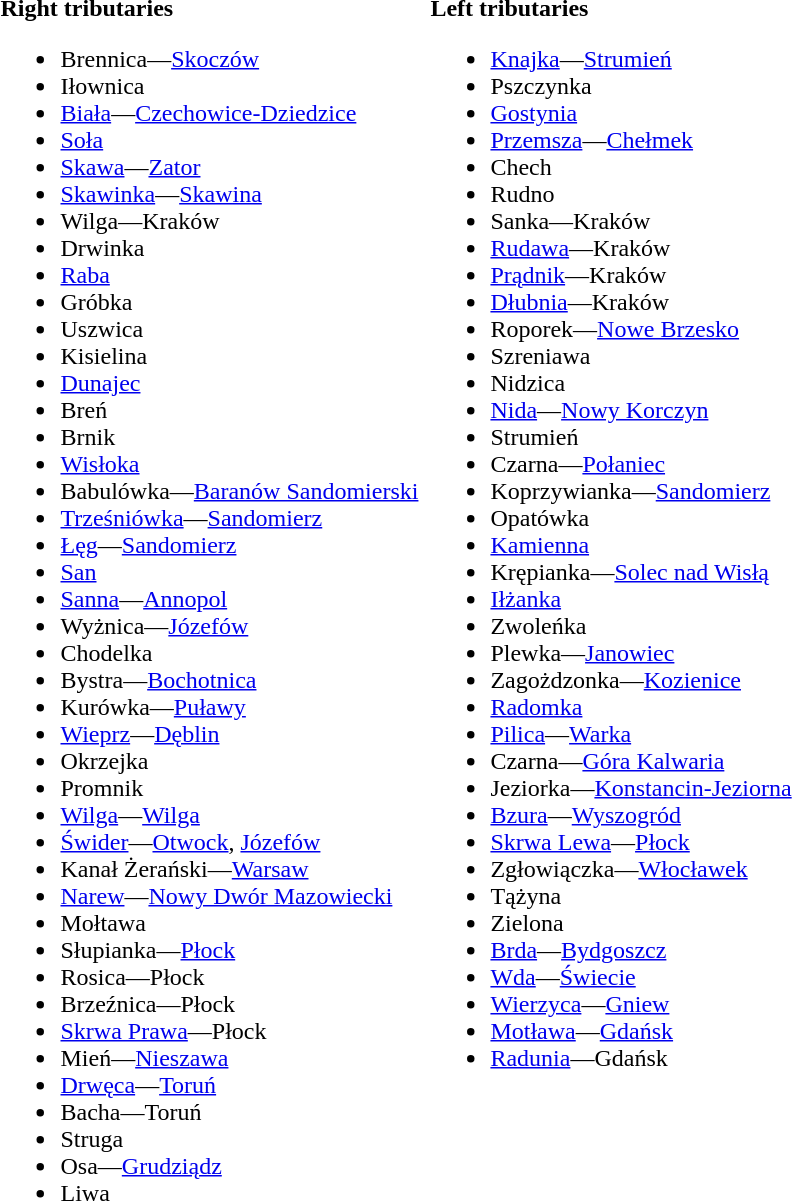<table>
<tr valign="top">
<td><strong>Right tributaries</strong><br><ul><li>Brennica—<a href='#'>Skoczów</a></li><li>Iłownica</li><li><a href='#'>Biała</a>—<a href='#'>Czechowice-Dziedzice</a></li><li><a href='#'>Soła</a></li><li><a href='#'>Skawa</a>—<a href='#'>Zator</a></li><li><a href='#'>Skawinka</a>—<a href='#'>Skawina</a></li><li>Wilga—Kraków</li><li>Drwinka</li><li><a href='#'>Raba</a></li><li>Gróbka</li><li>Uszwica</li><li>Kisielina</li><li><a href='#'>Dunajec</a></li><li>Breń</li><li>Brnik</li><li><a href='#'>Wisłoka</a></li><li>Babulówka—<a href='#'>Baranów Sandomierski</a></li><li><a href='#'>Trześniówka</a>—<a href='#'>Sandomierz</a></li><li><a href='#'>Łęg</a>—<a href='#'>Sandomierz</a></li><li><a href='#'>San</a></li><li><a href='#'>Sanna</a>—<a href='#'>Annopol</a></li><li>Wyżnica—<a href='#'>Józefów</a></li><li>Chodelka</li><li>Bystra—<a href='#'>Bochotnica</a></li><li>Kurówka—<a href='#'>Puławy</a></li><li><a href='#'>Wieprz</a>—<a href='#'>Dęblin</a></li><li>Okrzejka</li><li>Promnik</li><li><a href='#'>Wilga</a>—<a href='#'>Wilga</a></li><li><a href='#'>Świder</a>—<a href='#'>Otwock</a>, <a href='#'>Józefów</a></li><li>Kanał Żerański—<a href='#'>Warsaw</a></li><li><a href='#'>Narew</a>—<a href='#'>Nowy Dwór Mazowiecki</a></li><li>Mołtawa</li><li>Słupianka—<a href='#'>Płock</a></li><li>Rosica—Płock</li><li>Brzeźnica—Płock</li><li><a href='#'>Skrwa Prawa</a>—Płock</li><li>Mień—<a href='#'>Nieszawa</a></li><li><a href='#'>Drwęca</a>—<a href='#'>Toruń</a></li><li>Bacha—Toruń</li><li>Struga</li><li>Osa—<a href='#'>Grudziądz</a></li><li>Liwa</li></ul></td>
<td></td>
<td><strong>Left tributaries</strong><br><ul><li><a href='#'>Knajka</a>—<a href='#'>Strumień</a></li><li>Pszczynka</li><li><a href='#'>Gostynia</a></li><li><a href='#'>Przemsza</a>—<a href='#'>Chełmek</a></li><li>Chech</li><li>Rudno</li><li>Sanka—Kraków</li><li><a href='#'>Rudawa</a>—Kraków</li><li><a href='#'>Prądnik</a>—Kraków</li><li><a href='#'>Dłubnia</a>—Kraków</li><li>Roporek—<a href='#'>Nowe Brzesko</a></li><li>Szreniawa</li><li>Nidzica</li><li><a href='#'>Nida</a>—<a href='#'>Nowy Korczyn</a></li><li>Strumień</li><li>Czarna—<a href='#'>Połaniec</a></li><li>Koprzywianka—<a href='#'>Sandomierz</a></li><li>Opatówka</li><li><a href='#'>Kamienna</a></li><li>Krępianka—<a href='#'>Solec nad Wisłą</a></li><li><a href='#'>Iłżanka</a></li><li>Zwoleńka</li><li>Plewka—<a href='#'>Janowiec</a></li><li>Zagożdzonka—<a href='#'>Kozienice</a></li><li><a href='#'>Radomka</a></li><li><a href='#'>Pilica</a>—<a href='#'>Warka</a></li><li>Czarna—<a href='#'>Góra Kalwaria</a></li><li>Jeziorka—<a href='#'>Konstancin-Jeziorna</a></li><li><a href='#'>Bzura</a>—<a href='#'>Wyszogród</a></li><li><a href='#'>Skrwa Lewa</a>—<a href='#'>Płock</a></li><li>Zgłowiączka—<a href='#'>Włocławek</a></li><li>Tążyna</li><li>Zielona</li><li><a href='#'>Brda</a>—<a href='#'>Bydgoszcz</a></li><li><a href='#'>Wda</a>—<a href='#'>Świecie</a></li><li><a href='#'>Wierzyca</a>—<a href='#'>Gniew</a></li><li><a href='#'>Motława</a>—<a href='#'>Gdańsk</a></li><li><a href='#'>Radunia</a>—Gdańsk</li></ul></td>
</tr>
</table>
